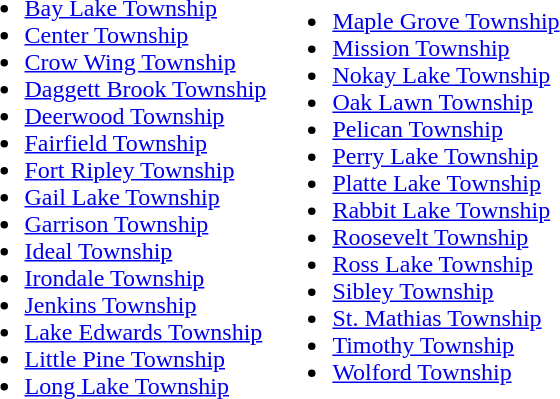<table ----- valign="top">
<tr>
<td><br><ul><li><a href='#'>Bay Lake Township</a></li><li><a href='#'>Center Township</a></li><li><a href='#'>Crow Wing Township</a></li><li><a href='#'>Daggett Brook Township</a></li><li><a href='#'>Deerwood Township</a></li><li><a href='#'>Fairfield Township</a></li><li><a href='#'>Fort Ripley Township</a></li><li><a href='#'>Gail Lake Township</a></li><li><a href='#'>Garrison Township</a></li><li><a href='#'>Ideal Township</a></li><li><a href='#'>Irondale Township</a></li><li><a href='#'>Jenkins Township</a></li><li><a href='#'>Lake Edwards Township</a></li><li><a href='#'>Little Pine Township</a></li><li><a href='#'>Long Lake Township</a></li></ul></td>
<td><br><ul><li><a href='#'>Maple Grove Township</a></li><li><a href='#'>Mission Township</a></li><li><a href='#'>Nokay Lake Township</a></li><li><a href='#'>Oak Lawn Township</a></li><li><a href='#'>Pelican Township</a></li><li><a href='#'>Perry Lake Township</a></li><li><a href='#'>Platte Lake Township</a></li><li><a href='#'>Rabbit Lake Township</a></li><li><a href='#'>Roosevelt Township</a></li><li><a href='#'>Ross Lake Township</a></li><li><a href='#'>Sibley Township</a></li><li><a href='#'>St. Mathias Township</a></li><li><a href='#'>Timothy Township</a></li><li><a href='#'>Wolford Township</a></li></ul></td>
</tr>
</table>
